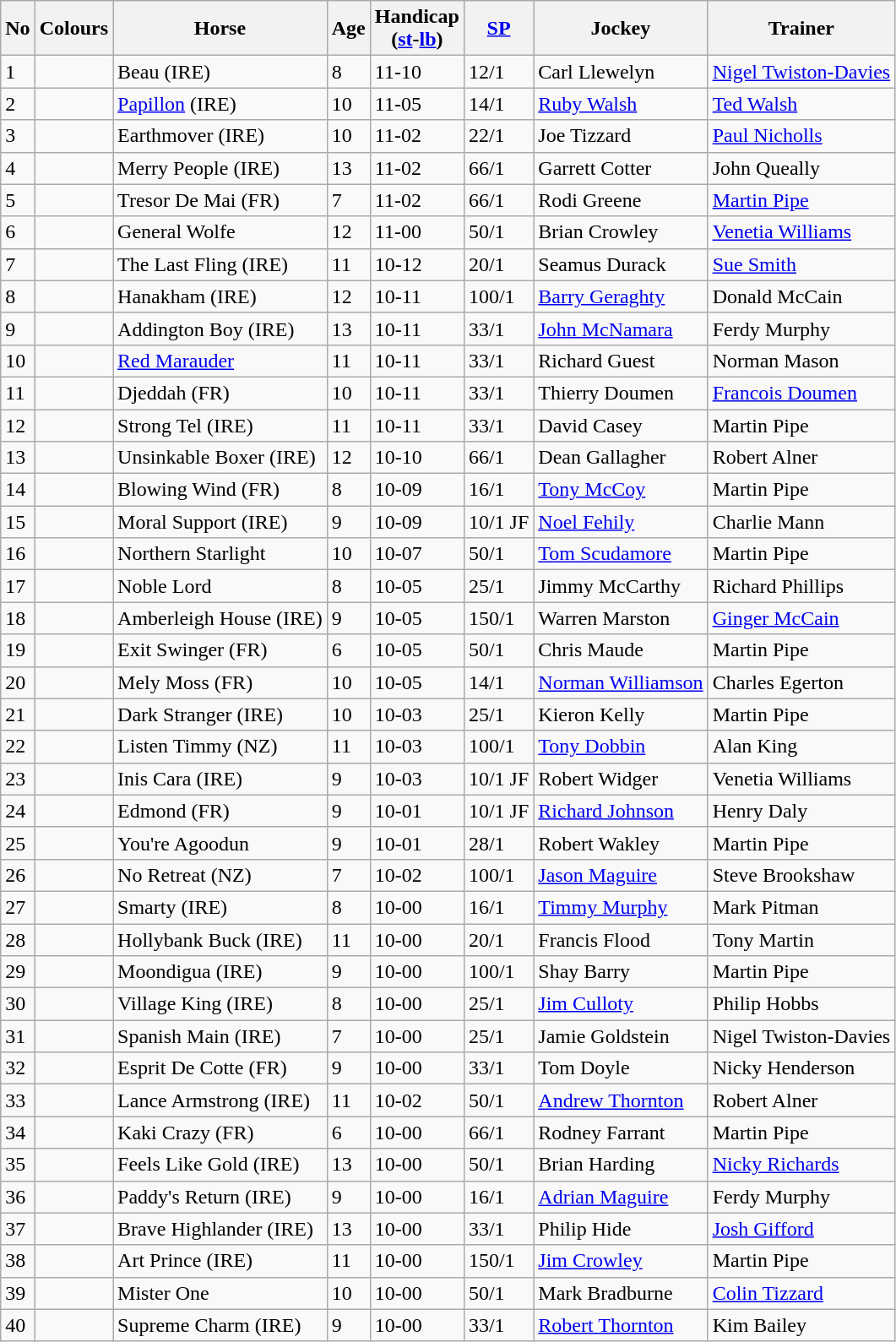<table class="wikitable sortable">
<tr>
<th>No</th>
<th>Colours</th>
<th>Horse</th>
<th>Age</th>
<th>Handicap<br>(<a href='#'>st</a>-<a href='#'>lb</a>)</th>
<th><a href='#'>SP</a></th>
<th>Jockey</th>
<th>Trainer</th>
</tr>
<tr>
<td>1</td>
<td></td>
<td>Beau (IRE)</td>
<td>8</td>
<td>11-10</td>
<td>12/1</td>
<td>Carl Llewelyn</td>
<td><a href='#'>Nigel Twiston-Davies</a></td>
</tr>
<tr>
<td>2</td>
<td></td>
<td><a href='#'>Papillon</a> (IRE)</td>
<td>10</td>
<td>11-05</td>
<td>14/1</td>
<td><a href='#'>Ruby Walsh</a></td>
<td><a href='#'>Ted Walsh</a></td>
</tr>
<tr>
<td>3</td>
<td></td>
<td>Earthmover (IRE)</td>
<td>10</td>
<td>11-02</td>
<td>22/1</td>
<td>Joe Tizzard</td>
<td><a href='#'>Paul Nicholls</a></td>
</tr>
<tr>
<td>4</td>
<td></td>
<td>Merry People (IRE)</td>
<td>13</td>
<td>11-02</td>
<td>66/1</td>
<td>Garrett Cotter</td>
<td>John Queally</td>
</tr>
<tr>
<td>5</td>
<td></td>
<td>Tresor De Mai (FR)</td>
<td>7</td>
<td>11-02</td>
<td>66/1</td>
<td>Rodi Greene</td>
<td><a href='#'>Martin Pipe</a></td>
</tr>
<tr>
<td>6</td>
<td></td>
<td>General Wolfe</td>
<td>12</td>
<td>11-00</td>
<td>50/1</td>
<td>Brian Crowley</td>
<td><a href='#'>Venetia Williams</a></td>
</tr>
<tr>
<td>7</td>
<td></td>
<td>The Last Fling (IRE)</td>
<td>11</td>
<td>10-12</td>
<td>20/1</td>
<td>Seamus Durack</td>
<td><a href='#'>Sue Smith</a></td>
</tr>
<tr>
<td>8</td>
<td></td>
<td>Hanakham (IRE)</td>
<td>12</td>
<td>10-11</td>
<td>100/1</td>
<td><a href='#'>Barry Geraghty</a></td>
<td>Donald McCain</td>
</tr>
<tr>
<td>9</td>
<td></td>
<td>Addington Boy (IRE)</td>
<td>13</td>
<td>10-11</td>
<td>33/1</td>
<td><a href='#'>John McNamara</a></td>
<td>Ferdy Murphy</td>
</tr>
<tr>
<td>10</td>
<td></td>
<td><a href='#'>Red Marauder</a></td>
<td>11</td>
<td>10-11</td>
<td>33/1</td>
<td>Richard Guest</td>
<td>Norman Mason</td>
</tr>
<tr>
<td>11</td>
<td></td>
<td>Djeddah (FR)</td>
<td>10</td>
<td>10-11</td>
<td>33/1</td>
<td>Thierry Doumen</td>
<td><a href='#'>Francois Doumen</a></td>
</tr>
<tr>
<td>12</td>
<td></td>
<td>Strong Tel (IRE)</td>
<td>11</td>
<td>10-11</td>
<td>33/1</td>
<td>David Casey</td>
<td>Martin Pipe</td>
</tr>
<tr>
<td>13</td>
<td></td>
<td>Unsinkable Boxer (IRE)</td>
<td>12</td>
<td>10-10</td>
<td>66/1</td>
<td>Dean Gallagher</td>
<td>Robert Alner</td>
</tr>
<tr>
<td>14</td>
<td></td>
<td>Blowing Wind (FR)</td>
<td>8</td>
<td>10-09</td>
<td>16/1</td>
<td><a href='#'>Tony McCoy</a></td>
<td>Martin Pipe</td>
</tr>
<tr>
<td>15</td>
<td></td>
<td>Moral Support (IRE)</td>
<td>9</td>
<td>10-09</td>
<td>10/1 JF</td>
<td><a href='#'>Noel Fehily</a></td>
<td>Charlie Mann</td>
</tr>
<tr>
<td>16</td>
<td></td>
<td>Northern Starlight</td>
<td>10</td>
<td>10-07</td>
<td>50/1</td>
<td><a href='#'>Tom Scudamore</a></td>
<td>Martin Pipe</td>
</tr>
<tr>
<td>17</td>
<td></td>
<td>Noble Lord</td>
<td>8</td>
<td>10-05</td>
<td>25/1</td>
<td>Jimmy McCarthy</td>
<td>Richard Phillips</td>
</tr>
<tr>
<td>18</td>
<td></td>
<td>Amberleigh House (IRE)</td>
<td>9</td>
<td>10-05</td>
<td>150/1</td>
<td>Warren Marston</td>
<td><a href='#'>Ginger McCain</a></td>
</tr>
<tr>
<td>19</td>
<td></td>
<td>Exit Swinger (FR)</td>
<td>6</td>
<td>10-05</td>
<td>50/1</td>
<td>Chris Maude</td>
<td>Martin Pipe</td>
</tr>
<tr>
<td>20</td>
<td></td>
<td>Mely Moss (FR)</td>
<td>10</td>
<td>10-05</td>
<td>14/1</td>
<td><a href='#'>Norman Williamson</a></td>
<td>Charles Egerton</td>
</tr>
<tr>
<td>21</td>
<td></td>
<td>Dark Stranger (IRE)</td>
<td>10</td>
<td>10-03</td>
<td>25/1</td>
<td>Kieron Kelly</td>
<td>Martin Pipe</td>
</tr>
<tr>
<td>22</td>
<td></td>
<td>Listen Timmy (NZ)</td>
<td>11</td>
<td>10-03</td>
<td>100/1</td>
<td><a href='#'>Tony Dobbin</a></td>
<td>Alan King</td>
</tr>
<tr>
<td>23</td>
<td></td>
<td>Inis Cara (IRE)</td>
<td>9</td>
<td>10-03</td>
<td>10/1 JF</td>
<td>Robert Widger</td>
<td>Venetia Williams</td>
</tr>
<tr>
<td>24</td>
<td></td>
<td>Edmond (FR)</td>
<td>9</td>
<td>10-01</td>
<td>10/1 JF</td>
<td><a href='#'>Richard Johnson</a></td>
<td>Henry Daly</td>
</tr>
<tr>
<td>25</td>
<td></td>
<td>You're Agoodun</td>
<td>9</td>
<td>10-01</td>
<td>28/1</td>
<td>Robert Wakley</td>
<td>Martin Pipe</td>
</tr>
<tr>
<td>26</td>
<td></td>
<td>No Retreat (NZ)</td>
<td>7</td>
<td>10-02</td>
<td>100/1</td>
<td><a href='#'>Jason Maguire</a></td>
<td>Steve Brookshaw</td>
</tr>
<tr>
<td>27</td>
<td></td>
<td>Smarty (IRE)</td>
<td>8</td>
<td>10-00</td>
<td>16/1</td>
<td><a href='#'>Timmy Murphy</a></td>
<td>Mark Pitman</td>
</tr>
<tr>
<td>28</td>
<td></td>
<td>Hollybank Buck (IRE)</td>
<td>11</td>
<td>10-00</td>
<td>20/1</td>
<td>Francis Flood</td>
<td>Tony Martin</td>
</tr>
<tr>
<td>29</td>
<td></td>
<td>Moondigua (IRE)</td>
<td>9</td>
<td>10-00</td>
<td>100/1</td>
<td>Shay Barry</td>
<td>Martin Pipe</td>
</tr>
<tr>
<td>30</td>
<td></td>
<td>Village King (IRE)</td>
<td>8</td>
<td>10-00</td>
<td>25/1</td>
<td><a href='#'>Jim Culloty</a></td>
<td>Philip Hobbs</td>
</tr>
<tr>
<td>31</td>
<td></td>
<td>Spanish Main (IRE)</td>
<td>7</td>
<td>10-00</td>
<td>25/1</td>
<td>Jamie Goldstein</td>
<td>Nigel Twiston-Davies</td>
</tr>
<tr>
<td>32</td>
<td></td>
<td>Esprit De Cotte (FR)</td>
<td>9</td>
<td>10-00</td>
<td>33/1</td>
<td>Tom Doyle</td>
<td>Nicky Henderson</td>
</tr>
<tr>
<td>33</td>
<td></td>
<td>Lance Armstrong (IRE)</td>
<td>11</td>
<td>10-02</td>
<td>50/1</td>
<td><a href='#'>Andrew Thornton</a></td>
<td>Robert Alner</td>
</tr>
<tr>
<td>34</td>
<td></td>
<td>Kaki Crazy (FR)</td>
<td>6</td>
<td>10-00</td>
<td>66/1</td>
<td>Rodney Farrant</td>
<td>Martin Pipe</td>
</tr>
<tr>
<td>35</td>
<td></td>
<td>Feels Like Gold (IRE)</td>
<td>13</td>
<td>10-00</td>
<td>50/1</td>
<td>Brian Harding</td>
<td><a href='#'>Nicky Richards</a></td>
</tr>
<tr>
<td>36</td>
<td></td>
<td>Paddy's Return (IRE)</td>
<td>9</td>
<td>10-00</td>
<td>16/1</td>
<td><a href='#'>Adrian Maguire</a></td>
<td>Ferdy Murphy</td>
</tr>
<tr>
<td>37</td>
<td></td>
<td>Brave Highlander (IRE)</td>
<td>13</td>
<td>10-00</td>
<td>33/1</td>
<td>Philip Hide</td>
<td><a href='#'>Josh Gifford</a></td>
</tr>
<tr>
<td>38</td>
<td></td>
<td>Art Prince (IRE)</td>
<td>11</td>
<td>10-00</td>
<td>150/1</td>
<td><a href='#'>Jim Crowley</a></td>
<td>Martin Pipe</td>
</tr>
<tr>
<td>39</td>
<td></td>
<td>Mister One</td>
<td>10</td>
<td>10-00</td>
<td>50/1</td>
<td>Mark Bradburne</td>
<td><a href='#'>Colin Tizzard</a></td>
</tr>
<tr>
<td>40</td>
<td></td>
<td>Supreme Charm (IRE)</td>
<td>9</td>
<td>10-00</td>
<td>33/1</td>
<td><a href='#'>Robert Thornton</a></td>
<td>Kim Bailey</td>
</tr>
</table>
